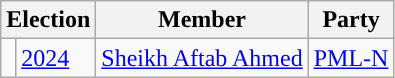<table class="wikitable">
<tr>
<th colspan="2">Election</th>
<th>Member</th>
<th>Party</th>
</tr>
<tr>
<td style="background-color: "></td>
<td><a href='#'>2024</a></td>
<td><a href='#'>Sheikh Aftab Ahmed</a></td>
<td><a href='#'>PML-N</a></td>
</tr>
</table>
